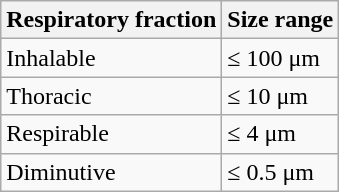<table class="wikitable">
<tr>
<th>Respiratory fraction</th>
<th>Size range</th>
</tr>
<tr>
<td>Inhalable</td>
<td>≤ 100 μm</td>
</tr>
<tr>
<td>Thoracic</td>
<td>≤ 10 μm</td>
</tr>
<tr>
<td>Respirable</td>
<td>≤ 4 μm</td>
</tr>
<tr>
<td>Diminutive</td>
<td>≤ 0.5 μm</td>
</tr>
</table>
